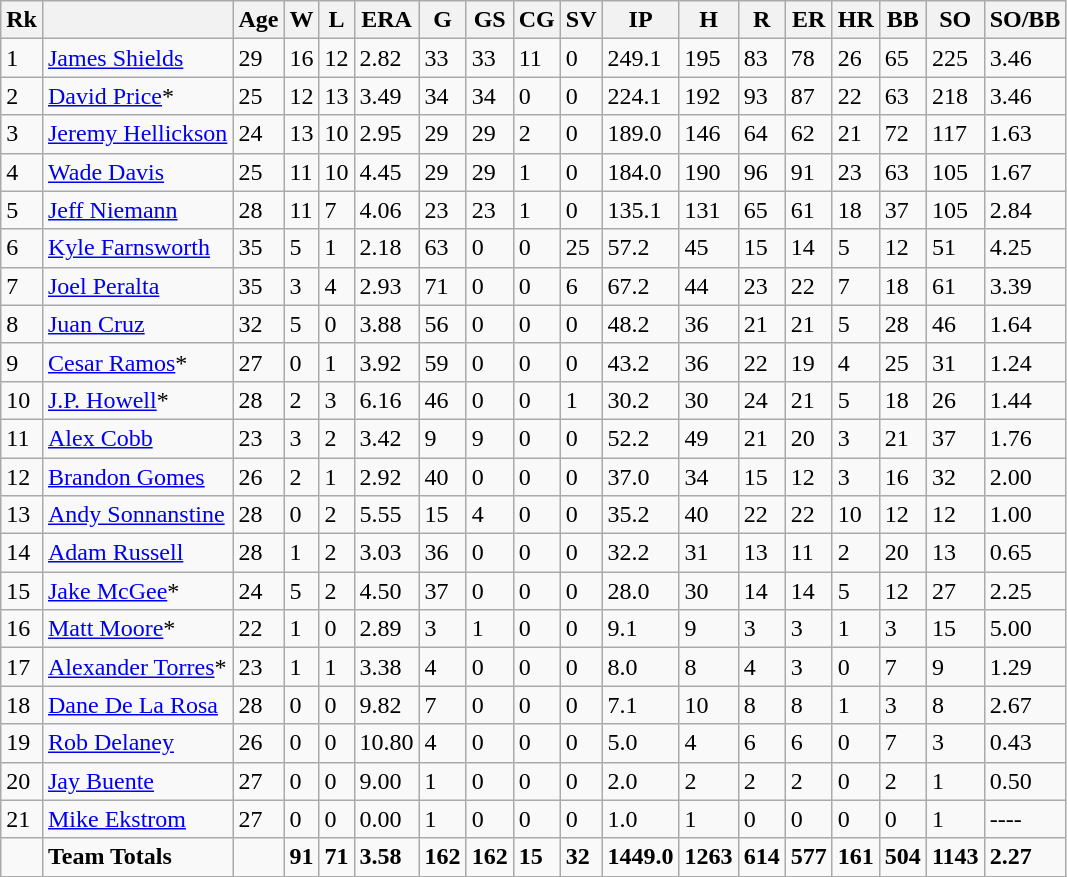<table class="wikitable sortable">
<tr>
<th>Rk</th>
<th></th>
<th>Age</th>
<th>W</th>
<th>L</th>
<th>ERA</th>
<th>G</th>
<th>GS</th>
<th>CG</th>
<th>SV</th>
<th>IP</th>
<th>H</th>
<th>R</th>
<th>ER</th>
<th>HR</th>
<th>BB</th>
<th>SO</th>
<th>SO/BB</th>
</tr>
<tr>
<td>1</td>
<td><a href='#'>James Shields</a></td>
<td>29</td>
<td>16</td>
<td>12</td>
<td>2.82</td>
<td>33</td>
<td>33</td>
<td>11</td>
<td>0</td>
<td>249.1</td>
<td>195</td>
<td>83</td>
<td>78</td>
<td>26</td>
<td>65</td>
<td>225</td>
<td>3.46</td>
</tr>
<tr>
<td>2</td>
<td><a href='#'>David Price</a>*</td>
<td>25</td>
<td>12</td>
<td>13</td>
<td>3.49</td>
<td>34</td>
<td>34</td>
<td>0</td>
<td>0</td>
<td>224.1</td>
<td>192</td>
<td>93</td>
<td>87</td>
<td>22</td>
<td>63</td>
<td>218</td>
<td>3.46</td>
</tr>
<tr>
<td>3</td>
<td><a href='#'>Jeremy Hellickson</a></td>
<td>24</td>
<td>13</td>
<td>10</td>
<td>2.95</td>
<td>29</td>
<td>29</td>
<td>2</td>
<td>0</td>
<td>189.0</td>
<td>146</td>
<td>64</td>
<td>62</td>
<td>21</td>
<td>72</td>
<td>117</td>
<td>1.63</td>
</tr>
<tr>
<td>4</td>
<td><a href='#'>Wade Davis</a></td>
<td>25</td>
<td>11</td>
<td>10</td>
<td>4.45</td>
<td>29</td>
<td>29</td>
<td>1</td>
<td>0</td>
<td>184.0</td>
<td>190</td>
<td>96</td>
<td>91</td>
<td>23</td>
<td>63</td>
<td>105</td>
<td>1.67</td>
</tr>
<tr>
<td>5</td>
<td><a href='#'>Jeff Niemann</a></td>
<td>28</td>
<td>11</td>
<td>7</td>
<td>4.06</td>
<td>23</td>
<td>23</td>
<td>1</td>
<td>0</td>
<td>135.1</td>
<td>131</td>
<td>65</td>
<td>61</td>
<td>18</td>
<td>37</td>
<td>105</td>
<td>2.84</td>
</tr>
<tr>
<td>6</td>
<td><a href='#'>Kyle Farnsworth</a></td>
<td>35</td>
<td>5</td>
<td>1</td>
<td>2.18</td>
<td>63</td>
<td>0</td>
<td>0</td>
<td>25</td>
<td>57.2</td>
<td>45</td>
<td>15</td>
<td>14</td>
<td>5</td>
<td>12</td>
<td>51</td>
<td>4.25</td>
</tr>
<tr>
<td>7</td>
<td><a href='#'>Joel Peralta</a></td>
<td>35</td>
<td>3</td>
<td>4</td>
<td>2.93</td>
<td>71</td>
<td>0</td>
<td>0</td>
<td>6</td>
<td>67.2</td>
<td>44</td>
<td>23</td>
<td>22</td>
<td>7</td>
<td>18</td>
<td>61</td>
<td>3.39</td>
</tr>
<tr>
<td>8</td>
<td><a href='#'>Juan Cruz</a></td>
<td>32</td>
<td>5</td>
<td>0</td>
<td>3.88</td>
<td>56</td>
<td>0</td>
<td>0</td>
<td>0</td>
<td>48.2</td>
<td>36</td>
<td>21</td>
<td>21</td>
<td>5</td>
<td>28</td>
<td>46</td>
<td>1.64</td>
</tr>
<tr>
<td>9</td>
<td><a href='#'>Cesar Ramos</a>*</td>
<td>27</td>
<td>0</td>
<td>1</td>
<td>3.92</td>
<td>59</td>
<td>0</td>
<td>0</td>
<td>0</td>
<td>43.2</td>
<td>36</td>
<td>22</td>
<td>19</td>
<td>4</td>
<td>25</td>
<td>31</td>
<td>1.24</td>
</tr>
<tr>
<td>10</td>
<td><a href='#'>J.P. Howell</a>*</td>
<td>28</td>
<td>2</td>
<td>3</td>
<td>6.16</td>
<td>46</td>
<td>0</td>
<td>0</td>
<td>1</td>
<td>30.2</td>
<td>30</td>
<td>24</td>
<td>21</td>
<td>5</td>
<td>18</td>
<td>26</td>
<td>1.44</td>
</tr>
<tr>
<td>11</td>
<td><a href='#'>Alex Cobb</a></td>
<td>23</td>
<td>3</td>
<td>2</td>
<td>3.42</td>
<td>9</td>
<td>9</td>
<td>0</td>
<td>0</td>
<td>52.2</td>
<td>49</td>
<td>21</td>
<td>20</td>
<td>3</td>
<td>21</td>
<td>37</td>
<td>1.76</td>
</tr>
<tr>
<td>12</td>
<td><a href='#'>Brandon Gomes</a></td>
<td>26</td>
<td>2</td>
<td>1</td>
<td>2.92</td>
<td>40</td>
<td>0</td>
<td>0</td>
<td>0</td>
<td>37.0</td>
<td>34</td>
<td>15</td>
<td>12</td>
<td>3</td>
<td>16</td>
<td>32</td>
<td>2.00</td>
</tr>
<tr>
<td>13</td>
<td><a href='#'>Andy Sonnanstine</a></td>
<td>28</td>
<td>0</td>
<td>2</td>
<td>5.55</td>
<td>15</td>
<td>4</td>
<td>0</td>
<td>0</td>
<td>35.2</td>
<td>40</td>
<td>22</td>
<td>22</td>
<td>10</td>
<td>12</td>
<td>12</td>
<td>1.00</td>
</tr>
<tr>
<td>14</td>
<td><a href='#'>Adam Russell</a></td>
<td>28</td>
<td>1</td>
<td>2</td>
<td>3.03</td>
<td>36</td>
<td>0</td>
<td>0</td>
<td>0</td>
<td>32.2</td>
<td>31</td>
<td>13</td>
<td>11</td>
<td>2</td>
<td>20</td>
<td>13</td>
<td>0.65</td>
</tr>
<tr>
<td>15</td>
<td><a href='#'>Jake McGee</a>*</td>
<td>24</td>
<td>5</td>
<td>2</td>
<td>4.50</td>
<td>37</td>
<td>0</td>
<td>0</td>
<td>0</td>
<td>28.0</td>
<td>30</td>
<td>14</td>
<td>14</td>
<td>5</td>
<td>12</td>
<td>27</td>
<td>2.25</td>
</tr>
<tr>
<td>16</td>
<td><a href='#'>Matt Moore</a>*</td>
<td>22</td>
<td>1</td>
<td>0</td>
<td>2.89</td>
<td>3</td>
<td>1</td>
<td>0</td>
<td>0</td>
<td>9.1</td>
<td>9</td>
<td>3</td>
<td>3</td>
<td>1</td>
<td>3</td>
<td>15</td>
<td>5.00</td>
</tr>
<tr>
<td>17</td>
<td><a href='#'>Alexander Torres</a>*</td>
<td>23</td>
<td>1</td>
<td>1</td>
<td>3.38</td>
<td>4</td>
<td>0</td>
<td>0</td>
<td>0</td>
<td>8.0</td>
<td>8</td>
<td>4</td>
<td>3</td>
<td>0</td>
<td>7</td>
<td>9</td>
<td>1.29</td>
</tr>
<tr>
<td>18</td>
<td><a href='#'>Dane De La Rosa</a></td>
<td>28</td>
<td>0</td>
<td>0</td>
<td>9.82</td>
<td>7</td>
<td>0</td>
<td>0</td>
<td>0</td>
<td>7.1</td>
<td>10</td>
<td>8</td>
<td>8</td>
<td>1</td>
<td>3</td>
<td>8</td>
<td>2.67</td>
</tr>
<tr>
<td>19</td>
<td><a href='#'>Rob Delaney</a></td>
<td>26</td>
<td>0</td>
<td>0</td>
<td>10.80</td>
<td>4</td>
<td>0</td>
<td>0</td>
<td>0</td>
<td>5.0</td>
<td>4</td>
<td>6</td>
<td>6</td>
<td>0</td>
<td>7</td>
<td>3</td>
<td>0.43</td>
</tr>
<tr>
<td>20</td>
<td><a href='#'>Jay Buente</a></td>
<td>27</td>
<td>0</td>
<td>0</td>
<td>9.00</td>
<td>1</td>
<td>0</td>
<td>0</td>
<td>0</td>
<td>2.0</td>
<td>2</td>
<td>2</td>
<td>2</td>
<td>0</td>
<td>2</td>
<td>1</td>
<td>0.50</td>
</tr>
<tr>
<td>21</td>
<td><a href='#'>Mike Ekstrom</a></td>
<td>27</td>
<td>0</td>
<td>0</td>
<td>0.00</td>
<td>1</td>
<td>0</td>
<td>0</td>
<td>0</td>
<td>1.0</td>
<td>1</td>
<td>0</td>
<td>0</td>
<td>0</td>
<td>0</td>
<td>1</td>
<td>----</td>
</tr>
<tr>
<td></td>
<td><strong>Team Totals</strong></td>
<td></td>
<td><strong>91</strong></td>
<td><strong>71</strong></td>
<td><strong>3.58</strong></td>
<td><strong>162</strong></td>
<td><strong>162</strong></td>
<td><strong>15</strong></td>
<td><strong>32</strong></td>
<td><strong>1449.0</strong></td>
<td><strong>1263</strong></td>
<td><strong>614</strong></td>
<td><strong>577</strong></td>
<td><strong>161</strong></td>
<td><strong>504</strong></td>
<td><strong>1143</strong></td>
<td><strong>2.27</strong></td>
</tr>
</table>
